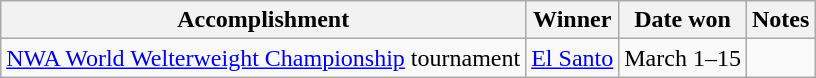<table class="wikitable">
<tr>
<th>Accomplishment</th>
<th>Winner</th>
<th>Date won</th>
<th>Notes</th>
</tr>
<tr>
<td><a href='#'>NWA World Welterweight Championship</a> tournament</td>
<td><a href='#'>El Santo</a></td>
<td>March 1–15</td>
<td></td>
</tr>
</table>
